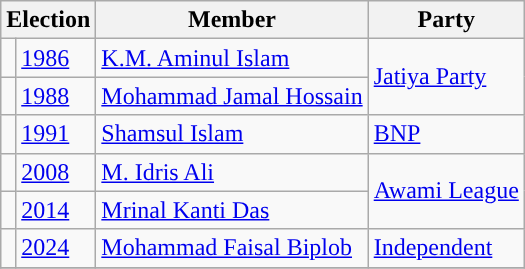<table class="wikitable">
<tr>
<th colspan="2">Election</th>
<th>Member</th>
<th>Party</th>
</tr>
<tr>
<td style="background-color:"></td>
<td><a href='#'>1986</a></td>
<td><a href='#'>K.M. Aminul Islam</a></td>
<td rowspan="2"><a href='#'>Jatiya Party</a></td>
</tr>
<tr>
<td style="background-color:"></td>
<td><a href='#'>1988</a></td>
<td><a href='#'>Mohammad Jamal Hossain</a></td>
</tr>
<tr>
<td style="background-color:"></td>
<td><a href='#'>1991</a></td>
<td><a href='#'>Shamsul Islam</a></td>
<td><a href='#'>BNP</a></td>
</tr>
<tr>
<td style="background-color:"></td>
<td><a href='#'>2008</a></td>
<td><a href='#'>M. Idris Ali</a></td>
<td rowspan="2"><a href='#'>Awami League</a></td>
</tr>
<tr>
<td style="background-color:"></td>
<td><a href='#'>2014</a></td>
<td><a href='#'>Mrinal Kanti Das</a></td>
</tr>
<tr>
<td style="background-color:"></td>
<td><a href='#'>2024</a></td>
<td><a href='#'>Mohammad Faisal Biplob</a></td>
<td><a href='#'>Independent</a></td>
</tr>
<tr>
</tr>
</table>
